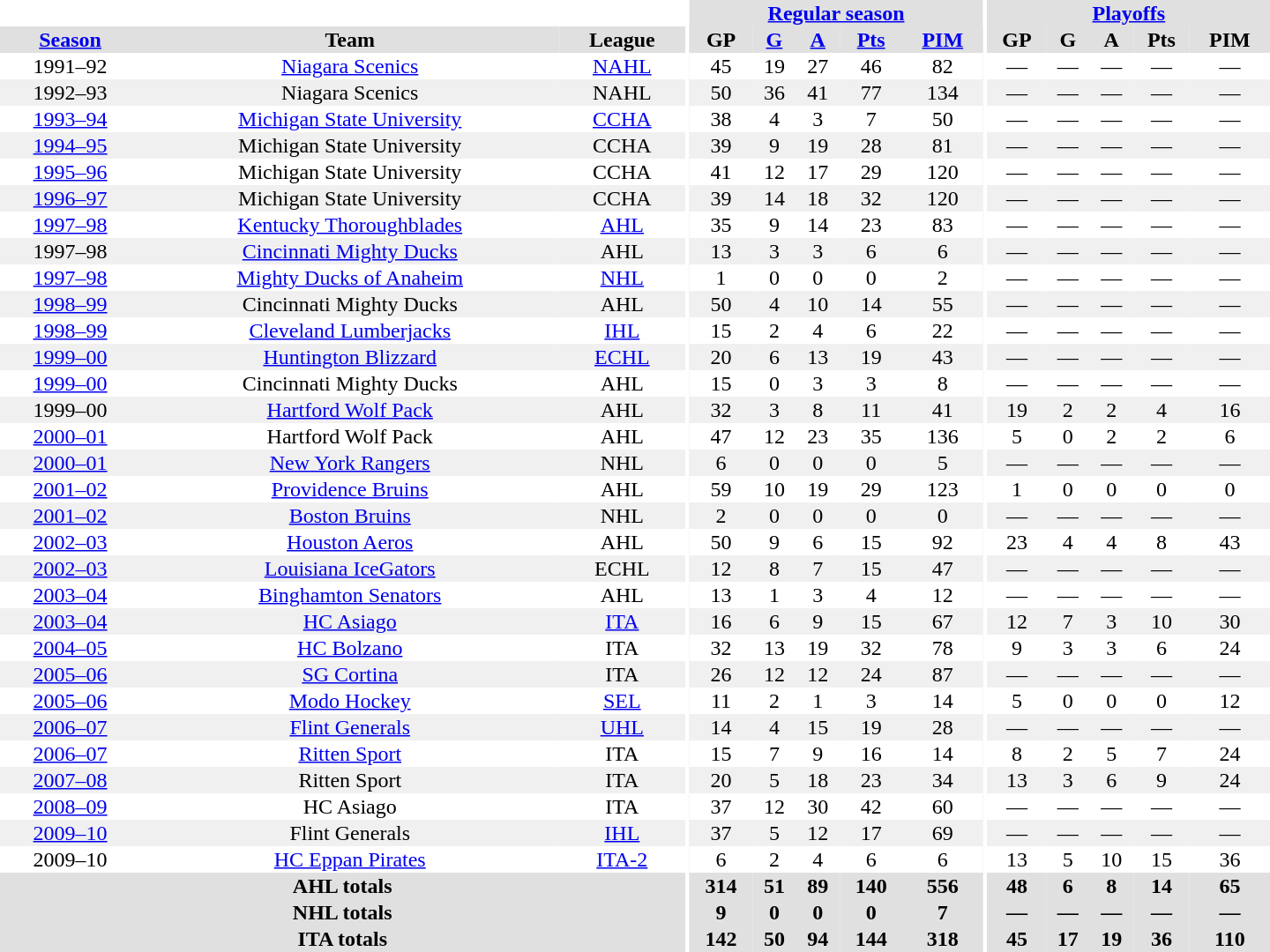<table border="0" cellpadding="1" cellspacing="0" style="text-align:center; width:60em">
<tr bgcolor="#e0e0e0">
<th colspan="3" bgcolor="#ffffff"></th>
<th rowspan="100" bgcolor="#ffffff"></th>
<th colspan="5"><a href='#'>Regular season</a></th>
<th rowspan="100" bgcolor="#ffffff"></th>
<th colspan="5"><a href='#'>Playoffs</a></th>
</tr>
<tr bgcolor="#e0e0e0">
<th><a href='#'>Season</a></th>
<th>Team</th>
<th>League</th>
<th>GP</th>
<th><a href='#'>G</a></th>
<th><a href='#'>A</a></th>
<th><a href='#'>Pts</a></th>
<th><a href='#'>PIM</a></th>
<th>GP</th>
<th>G</th>
<th>A</th>
<th>Pts</th>
<th>PIM</th>
</tr>
<tr>
<td>1991–92</td>
<td><a href='#'>Niagara Scenics</a></td>
<td><a href='#'>NAHL</a></td>
<td>45</td>
<td>19</td>
<td>27</td>
<td>46</td>
<td>82</td>
<td>—</td>
<td>—</td>
<td>—</td>
<td>—</td>
<td>—</td>
</tr>
<tr bgcolor="#f0f0f0">
<td>1992–93</td>
<td>Niagara Scenics</td>
<td>NAHL</td>
<td>50</td>
<td>36</td>
<td>41</td>
<td>77</td>
<td>134</td>
<td>—</td>
<td>—</td>
<td>—</td>
<td>—</td>
<td>—</td>
</tr>
<tr>
<td><a href='#'>1993–94</a></td>
<td><a href='#'>Michigan State University</a></td>
<td><a href='#'>CCHA</a></td>
<td>38</td>
<td>4</td>
<td>3</td>
<td>7</td>
<td>50</td>
<td>—</td>
<td>—</td>
<td>—</td>
<td>—</td>
<td>—</td>
</tr>
<tr bgcolor="#f0f0f0">
<td><a href='#'>1994–95</a></td>
<td>Michigan State University</td>
<td>CCHA</td>
<td>39</td>
<td>9</td>
<td>19</td>
<td>28</td>
<td>81</td>
<td>—</td>
<td>—</td>
<td>—</td>
<td>—</td>
<td>—</td>
</tr>
<tr>
<td><a href='#'>1995–96</a></td>
<td>Michigan State University</td>
<td>CCHA</td>
<td>41</td>
<td>12</td>
<td>17</td>
<td>29</td>
<td>120</td>
<td>—</td>
<td>—</td>
<td>—</td>
<td>—</td>
<td>—</td>
</tr>
<tr bgcolor="#f0f0f0">
<td><a href='#'>1996–97</a></td>
<td>Michigan State University</td>
<td>CCHA</td>
<td>39</td>
<td>14</td>
<td>18</td>
<td>32</td>
<td>120</td>
<td>—</td>
<td>—</td>
<td>—</td>
<td>—</td>
<td>—</td>
</tr>
<tr>
<td><a href='#'>1997–98</a></td>
<td><a href='#'>Kentucky Thoroughblades</a></td>
<td><a href='#'>AHL</a></td>
<td>35</td>
<td>9</td>
<td>14</td>
<td>23</td>
<td>83</td>
<td>—</td>
<td>—</td>
<td>—</td>
<td>—</td>
<td>—</td>
</tr>
<tr bgcolor="#f0f0f0">
<td>1997–98</td>
<td><a href='#'>Cincinnati Mighty Ducks</a></td>
<td>AHL</td>
<td>13</td>
<td>3</td>
<td>3</td>
<td>6</td>
<td>6</td>
<td>—</td>
<td>—</td>
<td>—</td>
<td>—</td>
<td>—</td>
</tr>
<tr>
<td><a href='#'>1997–98</a></td>
<td><a href='#'>Mighty Ducks of Anaheim</a></td>
<td><a href='#'>NHL</a></td>
<td>1</td>
<td>0</td>
<td>0</td>
<td>0</td>
<td>2</td>
<td>—</td>
<td>—</td>
<td>—</td>
<td>—</td>
<td>—</td>
</tr>
<tr bgcolor="#f0f0f0">
<td><a href='#'>1998–99</a></td>
<td>Cincinnati Mighty Ducks</td>
<td>AHL</td>
<td>50</td>
<td>4</td>
<td>10</td>
<td>14</td>
<td>55</td>
<td>—</td>
<td>—</td>
<td>—</td>
<td>—</td>
<td>—</td>
</tr>
<tr>
<td><a href='#'>1998–99</a></td>
<td><a href='#'>Cleveland Lumberjacks</a></td>
<td><a href='#'>IHL</a></td>
<td>15</td>
<td>2</td>
<td>4</td>
<td>6</td>
<td>22</td>
<td>—</td>
<td>—</td>
<td>—</td>
<td>—</td>
<td>—</td>
</tr>
<tr bgcolor="#f0f0f0">
<td><a href='#'>1999–00</a></td>
<td><a href='#'>Huntington Blizzard</a></td>
<td><a href='#'>ECHL</a></td>
<td>20</td>
<td>6</td>
<td>13</td>
<td>19</td>
<td>43</td>
<td>—</td>
<td>—</td>
<td>—</td>
<td>—</td>
<td>—</td>
</tr>
<tr>
<td><a href='#'>1999–00</a></td>
<td>Cincinnati Mighty Ducks</td>
<td>AHL</td>
<td>15</td>
<td>0</td>
<td>3</td>
<td>3</td>
<td>8</td>
<td>—</td>
<td>—</td>
<td>—</td>
<td>—</td>
<td>—</td>
</tr>
<tr bgcolor="#f0f0f0">
<td>1999–00</td>
<td><a href='#'>Hartford Wolf Pack</a></td>
<td>AHL</td>
<td>32</td>
<td>3</td>
<td>8</td>
<td>11</td>
<td>41</td>
<td>19</td>
<td>2</td>
<td>2</td>
<td>4</td>
<td>16</td>
</tr>
<tr>
<td><a href='#'>2000–01</a></td>
<td>Hartford Wolf Pack</td>
<td>AHL</td>
<td>47</td>
<td>12</td>
<td>23</td>
<td>35</td>
<td>136</td>
<td>5</td>
<td>0</td>
<td>2</td>
<td>2</td>
<td>6</td>
</tr>
<tr bgcolor="#f0f0f0">
<td><a href='#'>2000–01</a></td>
<td><a href='#'>New York Rangers</a></td>
<td>NHL</td>
<td>6</td>
<td>0</td>
<td>0</td>
<td>0</td>
<td>5</td>
<td>—</td>
<td>—</td>
<td>—</td>
<td>—</td>
<td>—</td>
</tr>
<tr>
<td><a href='#'>2001–02</a></td>
<td><a href='#'>Providence Bruins</a></td>
<td>AHL</td>
<td>59</td>
<td>10</td>
<td>19</td>
<td>29</td>
<td>123</td>
<td>1</td>
<td>0</td>
<td>0</td>
<td>0</td>
<td>0</td>
</tr>
<tr bgcolor="#f0f0f0">
<td><a href='#'>2001–02</a></td>
<td><a href='#'>Boston Bruins</a></td>
<td>NHL</td>
<td>2</td>
<td>0</td>
<td>0</td>
<td>0</td>
<td>0</td>
<td>—</td>
<td>—</td>
<td>—</td>
<td>—</td>
<td>—</td>
</tr>
<tr>
<td><a href='#'>2002–03</a></td>
<td><a href='#'>Houston Aeros</a></td>
<td>AHL</td>
<td>50</td>
<td>9</td>
<td>6</td>
<td>15</td>
<td>92</td>
<td>23</td>
<td>4</td>
<td>4</td>
<td>8</td>
<td>43</td>
</tr>
<tr bgcolor="#f0f0f0">
<td><a href='#'>2002–03</a></td>
<td><a href='#'>Louisiana IceGators</a></td>
<td>ECHL</td>
<td>12</td>
<td>8</td>
<td>7</td>
<td>15</td>
<td>47</td>
<td>—</td>
<td>—</td>
<td>—</td>
<td>—</td>
<td>—</td>
</tr>
<tr>
<td><a href='#'>2003–04</a></td>
<td><a href='#'>Binghamton Senators</a></td>
<td>AHL</td>
<td>13</td>
<td>1</td>
<td>3</td>
<td>4</td>
<td>12</td>
<td>—</td>
<td>—</td>
<td>—</td>
<td>—</td>
<td>—</td>
</tr>
<tr bgcolor="#f0f0f0">
<td><a href='#'>2003–04</a></td>
<td><a href='#'>HC Asiago</a></td>
<td><a href='#'>ITA</a></td>
<td>16</td>
<td>6</td>
<td>9</td>
<td>15</td>
<td>67</td>
<td>12</td>
<td>7</td>
<td>3</td>
<td>10</td>
<td>30</td>
</tr>
<tr>
<td><a href='#'>2004–05</a></td>
<td><a href='#'>HC Bolzano</a></td>
<td>ITA</td>
<td>32</td>
<td>13</td>
<td>19</td>
<td>32</td>
<td>78</td>
<td>9</td>
<td>3</td>
<td>3</td>
<td>6</td>
<td>24</td>
</tr>
<tr bgcolor="#f0f0f0">
<td><a href='#'>2005–06</a></td>
<td><a href='#'>SG Cortina</a></td>
<td>ITA</td>
<td>26</td>
<td>12</td>
<td>12</td>
<td>24</td>
<td>87</td>
<td>—</td>
<td>—</td>
<td>—</td>
<td>—</td>
<td>—</td>
</tr>
<tr>
<td><a href='#'>2005–06</a></td>
<td><a href='#'>Modo Hockey</a></td>
<td><a href='#'>SEL</a></td>
<td>11</td>
<td>2</td>
<td>1</td>
<td>3</td>
<td>14</td>
<td>5</td>
<td>0</td>
<td>0</td>
<td>0</td>
<td>12</td>
</tr>
<tr bgcolor="#f0f0f0">
<td><a href='#'>2006–07</a></td>
<td><a href='#'>Flint Generals</a></td>
<td><a href='#'>UHL</a></td>
<td>14</td>
<td>4</td>
<td>15</td>
<td>19</td>
<td>28</td>
<td>—</td>
<td>—</td>
<td>—</td>
<td>—</td>
<td>—</td>
</tr>
<tr>
<td><a href='#'>2006–07</a></td>
<td><a href='#'>Ritten Sport</a></td>
<td>ITA</td>
<td>15</td>
<td>7</td>
<td>9</td>
<td>16</td>
<td>14</td>
<td>8</td>
<td>2</td>
<td>5</td>
<td>7</td>
<td>24</td>
</tr>
<tr bgcolor="#f0f0f0">
<td><a href='#'>2007–08</a></td>
<td>Ritten Sport</td>
<td>ITA</td>
<td>20</td>
<td>5</td>
<td>18</td>
<td>23</td>
<td>34</td>
<td>13</td>
<td>3</td>
<td>6</td>
<td>9</td>
<td>24</td>
</tr>
<tr>
<td><a href='#'>2008–09</a></td>
<td>HC Asiago</td>
<td>ITA</td>
<td>37</td>
<td>12</td>
<td>30</td>
<td>42</td>
<td>60</td>
<td>—</td>
<td>—</td>
<td>—</td>
<td>—</td>
<td>—</td>
</tr>
<tr bgcolor="#f0f0f0">
<td><a href='#'>2009–10</a></td>
<td>Flint Generals</td>
<td><a href='#'>IHL</a></td>
<td>37</td>
<td>5</td>
<td>12</td>
<td>17</td>
<td>69</td>
<td>—</td>
<td>—</td>
<td>—</td>
<td>—</td>
<td>—</td>
</tr>
<tr>
<td>2009–10</td>
<td><a href='#'>HC Eppan Pirates</a></td>
<td><a href='#'>ITA-2</a></td>
<td>6</td>
<td>2</td>
<td>4</td>
<td>6</td>
<td>6</td>
<td>13</td>
<td>5</td>
<td>10</td>
<td>15</td>
<td>36</td>
</tr>
<tr bgcolor="#e0e0e0">
<th colspan="3">AHL totals</th>
<th>314</th>
<th>51</th>
<th>89</th>
<th>140</th>
<th>556</th>
<th>48</th>
<th>6</th>
<th>8</th>
<th>14</th>
<th>65</th>
</tr>
<tr bgcolor="#e0e0e0">
<th colspan="3">NHL totals</th>
<th>9</th>
<th>0</th>
<th>0</th>
<th>0</th>
<th>7</th>
<th>—</th>
<th>—</th>
<th>—</th>
<th>—</th>
<th>—</th>
</tr>
<tr bgcolor="#e0e0e0">
<th colspan="3">ITA totals</th>
<th>142</th>
<th>50</th>
<th>94</th>
<th>144</th>
<th>318</th>
<th>45</th>
<th>17</th>
<th>19</th>
<th>36</th>
<th>110</th>
</tr>
</table>
